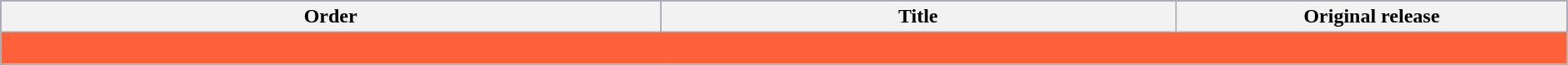<table class="wikitable plainrowheaders" width="99%">
<tr bgcolor="0000ff">
<th>Order</th>
<th>Title</th>
<th width="25%">Original release</th>
</tr>
<tr>
<td colspan="3" bgcolor="#FF623B"><br></td>
</tr>
</table>
